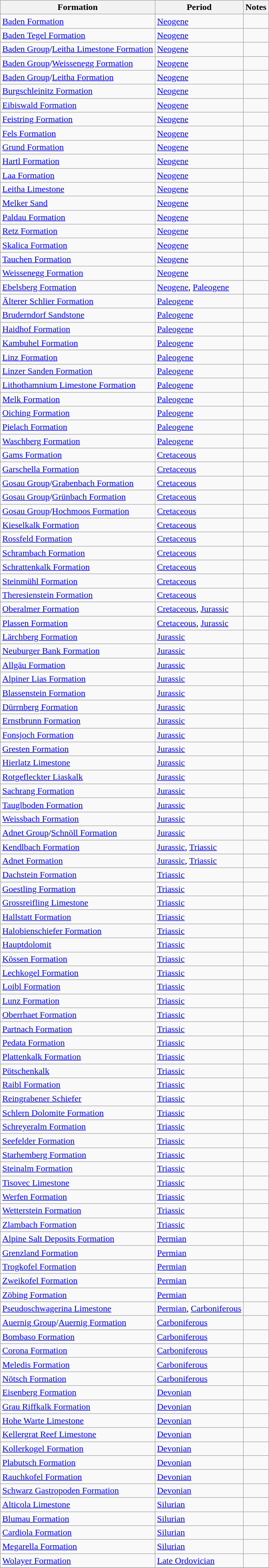<table class="wikitable sortable">
<tr>
<th>Formation</th>
<th>Period</th>
<th class="unsortable">Notes</th>
</tr>
<tr>
<td><a href='#'>Baden Formation</a></td>
<td><a href='#'>Neogene</a></td>
<td></td>
</tr>
<tr>
<td><a href='#'>Baden Tegel Formation</a></td>
<td><a href='#'>Neogene</a></td>
<td></td>
</tr>
<tr>
<td><a href='#'>Baden Group</a>/<a href='#'>Leitha Limestone Formation</a></td>
<td><a href='#'>Neogene</a></td>
<td></td>
</tr>
<tr>
<td><a href='#'>Baden Group</a>/<a href='#'>Weissenegg Formation</a></td>
<td><a href='#'>Neogene</a></td>
<td></td>
</tr>
<tr>
<td><a href='#'>Baden Group</a>/<a href='#'>Leitha Formation</a></td>
<td><a href='#'>Neogene</a></td>
<td></td>
</tr>
<tr>
<td><a href='#'>Burgschleinitz Formation</a></td>
<td><a href='#'>Neogene</a></td>
<td></td>
</tr>
<tr>
<td><a href='#'>Eibiswald Formation</a></td>
<td><a href='#'>Neogene</a></td>
<td></td>
</tr>
<tr>
<td><a href='#'>Feistring Formation</a></td>
<td><a href='#'>Neogene</a></td>
<td></td>
</tr>
<tr>
<td><a href='#'>Fels Formation</a></td>
<td><a href='#'>Neogene</a></td>
<td></td>
</tr>
<tr>
<td><a href='#'>Grund Formation</a></td>
<td><a href='#'>Neogene</a></td>
<td></td>
</tr>
<tr>
<td><a href='#'>Hartl Formation</a></td>
<td><a href='#'>Neogene</a></td>
<td></td>
</tr>
<tr>
<td><a href='#'>Laa Formation</a></td>
<td><a href='#'>Neogene</a></td>
<td></td>
</tr>
<tr>
<td><a href='#'>Leitha Limestone</a></td>
<td><a href='#'>Neogene</a></td>
<td></td>
</tr>
<tr>
<td><a href='#'>Melker Sand</a></td>
<td><a href='#'>Neogene</a></td>
<td></td>
</tr>
<tr>
<td><a href='#'>Paldau Formation</a></td>
<td><a href='#'>Neogene</a></td>
<td></td>
</tr>
<tr>
<td><a href='#'>Retz Formation</a></td>
<td><a href='#'>Neogene</a></td>
<td></td>
</tr>
<tr>
<td><a href='#'>Skalica Formation</a></td>
<td><a href='#'>Neogene</a></td>
<td></td>
</tr>
<tr>
<td><a href='#'>Tauchen Formation</a></td>
<td><a href='#'>Neogene</a></td>
<td></td>
</tr>
<tr>
<td><a href='#'>Weissenegg Formation</a></td>
<td><a href='#'>Neogene</a></td>
<td></td>
</tr>
<tr>
<td><a href='#'>Ebelsberg Formation</a></td>
<td><a href='#'>Neogene</a>, <a href='#'>Paleogene</a></td>
<td></td>
</tr>
<tr>
<td><a href='#'>Älterer Schlier Formation</a></td>
<td><a href='#'>Paleogene</a></td>
<td></td>
</tr>
<tr>
<td><a href='#'>Bruderndorf Sandstone</a></td>
<td><a href='#'>Paleogene</a></td>
<td></td>
</tr>
<tr>
<td><a href='#'>Haidhof Formation</a></td>
<td><a href='#'>Paleogene</a></td>
<td></td>
</tr>
<tr>
<td><a href='#'>Kambuhel Formation</a></td>
<td><a href='#'>Paleogene</a></td>
<td></td>
</tr>
<tr>
<td><a href='#'>Linz Formation</a></td>
<td><a href='#'>Paleogene</a></td>
<td></td>
</tr>
<tr>
<td><a href='#'>Linzer Sanden Formation</a></td>
<td><a href='#'>Paleogene</a></td>
<td></td>
</tr>
<tr>
<td><a href='#'>Lithothamnium Limestone Formation</a></td>
<td><a href='#'>Paleogene</a></td>
<td></td>
</tr>
<tr>
<td><a href='#'>Melk Formation</a></td>
<td><a href='#'>Paleogene</a></td>
<td></td>
</tr>
<tr>
<td><a href='#'>Oiching Formation</a></td>
<td><a href='#'>Paleogene</a></td>
<td></td>
</tr>
<tr>
<td><a href='#'>Pielach Formation</a></td>
<td><a href='#'>Paleogene</a></td>
<td></td>
</tr>
<tr>
<td><a href='#'>Waschberg Formation</a></td>
<td><a href='#'>Paleogene</a></td>
<td></td>
</tr>
<tr>
<td><a href='#'>Gams Formation</a></td>
<td><a href='#'>Cretaceous</a></td>
<td></td>
</tr>
<tr>
<td><a href='#'>Garschella Formation</a></td>
<td><a href='#'>Cretaceous</a></td>
<td></td>
</tr>
<tr>
<td><a href='#'>Gosau Group</a>/<a href='#'>Grabenbach Formation</a></td>
<td><a href='#'>Cretaceous</a></td>
<td></td>
</tr>
<tr>
<td><a href='#'>Gosau Group</a>/<a href='#'>Grünbach Formation</a></td>
<td><a href='#'>Cretaceous</a></td>
<td></td>
</tr>
<tr>
<td><a href='#'>Gosau Group</a>/<a href='#'>Hochmoos Formation</a></td>
<td><a href='#'>Cretaceous</a></td>
<td></td>
</tr>
<tr>
<td><a href='#'>Kieselkalk Formation</a></td>
<td><a href='#'>Cretaceous</a></td>
<td></td>
</tr>
<tr>
<td><a href='#'>Rossfeld Formation</a></td>
<td><a href='#'>Cretaceous</a></td>
<td></td>
</tr>
<tr>
<td><a href='#'>Schrambach Formation</a></td>
<td><a href='#'>Cretaceous</a></td>
<td></td>
</tr>
<tr>
<td><a href='#'>Schrattenkalk Formation</a></td>
<td><a href='#'>Cretaceous</a></td>
<td></td>
</tr>
<tr>
<td><a href='#'>Steinmühl Formation</a></td>
<td><a href='#'>Cretaceous</a></td>
<td></td>
</tr>
<tr>
<td><a href='#'>Theresienstein Formation</a></td>
<td><a href='#'>Cretaceous</a></td>
<td></td>
</tr>
<tr>
<td><a href='#'>Oberalmer Formation</a></td>
<td><a href='#'>Cretaceous</a>, <a href='#'>Jurassic</a></td>
<td></td>
</tr>
<tr>
<td><a href='#'>Plassen Formation</a></td>
<td><a href='#'>Cretaceous</a>, <a href='#'>Jurassic</a></td>
<td></td>
</tr>
<tr>
<td><a href='#'>Lärchberg Formation</a></td>
<td><a href='#'>Jurassic</a></td>
<td></td>
</tr>
<tr>
<td><a href='#'>Neuburger Bank Formation</a></td>
<td><a href='#'>Jurassic</a></td>
<td></td>
</tr>
<tr>
<td><a href='#'>Allgäu Formation</a></td>
<td><a href='#'>Jurassic</a></td>
<td></td>
</tr>
<tr>
<td><a href='#'>Alpiner Lias Formation</a></td>
<td><a href='#'>Jurassic</a></td>
<td></td>
</tr>
<tr>
<td><a href='#'>Blassenstein Formation</a></td>
<td><a href='#'>Jurassic</a></td>
<td></td>
</tr>
<tr>
<td><a href='#'>Dürrnberg Formation</a></td>
<td><a href='#'>Jurassic</a></td>
<td></td>
</tr>
<tr>
<td><a href='#'>Ernstbrunn Formation</a></td>
<td><a href='#'>Jurassic</a></td>
<td></td>
</tr>
<tr>
<td><a href='#'>Fonsjoch Formation</a></td>
<td><a href='#'>Jurassic</a></td>
<td></td>
</tr>
<tr>
<td><a href='#'>Gresten Formation</a></td>
<td><a href='#'>Jurassic</a></td>
<td></td>
</tr>
<tr>
<td><a href='#'>Hierlatz Limestone</a></td>
<td><a href='#'>Jurassic</a></td>
<td></td>
</tr>
<tr>
<td><a href='#'>Rotgefleckter Liaskalk</a></td>
<td><a href='#'>Jurassic</a></td>
<td></td>
</tr>
<tr>
<td><a href='#'>Sachrang Formation</a></td>
<td><a href='#'>Jurassic</a></td>
<td></td>
</tr>
<tr>
<td><a href='#'>Tauglboden Formation</a></td>
<td><a href='#'>Jurassic</a></td>
<td></td>
</tr>
<tr>
<td><a href='#'>Weissbach Formation</a></td>
<td><a href='#'>Jurassic</a></td>
<td></td>
</tr>
<tr>
<td><a href='#'>Adnet Group</a>/<a href='#'>Schnöll Formation</a></td>
<td><a href='#'>Jurassic</a></td>
<td></td>
</tr>
<tr>
<td><a href='#'>Kendlbach Formation</a></td>
<td><a href='#'>Jurassic</a>, <a href='#'>Triassic</a></td>
<td></td>
</tr>
<tr>
<td><a href='#'>Adnet Formation</a></td>
<td><a href='#'>Jurassic</a>, <a href='#'>Triassic</a></td>
<td></td>
</tr>
<tr>
<td><a href='#'>Dachstein Formation</a></td>
<td><a href='#'>Triassic</a></td>
<td></td>
</tr>
<tr>
<td><a href='#'>Goestling Formation</a></td>
<td><a href='#'>Triassic</a></td>
<td></td>
</tr>
<tr>
<td><a href='#'>Grossreifling Limestone</a></td>
<td><a href='#'>Triassic</a></td>
<td></td>
</tr>
<tr>
<td><a href='#'>Hallstatt Formation</a></td>
<td><a href='#'>Triassic</a></td>
<td></td>
</tr>
<tr>
<td><a href='#'>Halobienschiefer Formation</a></td>
<td><a href='#'>Triassic</a></td>
<td></td>
</tr>
<tr>
<td><a href='#'>Hauptdolomit</a></td>
<td><a href='#'>Triassic</a></td>
<td></td>
</tr>
<tr>
<td><a href='#'>Kössen Formation</a></td>
<td><a href='#'>Triassic</a></td>
<td></td>
</tr>
<tr>
<td><a href='#'>Lechkogel Formation</a></td>
<td><a href='#'>Triassic</a></td>
<td></td>
</tr>
<tr>
<td><a href='#'>Loibl Formation</a></td>
<td><a href='#'>Triassic</a></td>
<td></td>
</tr>
<tr>
<td><a href='#'>Lunz Formation</a></td>
<td><a href='#'>Triassic</a></td>
<td></td>
</tr>
<tr>
<td><a href='#'>Oberrhaet Formation</a></td>
<td><a href='#'>Triassic</a></td>
<td></td>
</tr>
<tr>
<td><a href='#'>Partnach Formation</a></td>
<td><a href='#'>Triassic</a></td>
<td></td>
</tr>
<tr>
<td><a href='#'>Pedata Formation</a></td>
<td><a href='#'>Triassic</a></td>
<td></td>
</tr>
<tr>
<td><a href='#'>Plattenkalk Formation</a></td>
<td><a href='#'>Triassic</a></td>
<td></td>
</tr>
<tr>
<td><a href='#'>Pötschenkalk</a></td>
<td><a href='#'>Triassic</a></td>
<td></td>
</tr>
<tr>
<td><a href='#'>Raibl Formation</a></td>
<td><a href='#'>Triassic</a></td>
<td></td>
</tr>
<tr>
<td><a href='#'>Reingrabener Schiefer</a></td>
<td><a href='#'>Triassic</a></td>
<td></td>
</tr>
<tr>
<td><a href='#'>Schlern Dolomite Formation</a></td>
<td><a href='#'>Triassic</a></td>
<td></td>
</tr>
<tr>
<td><a href='#'>Schreyeralm Formation</a></td>
<td><a href='#'>Triassic</a></td>
<td></td>
</tr>
<tr>
<td><a href='#'>Seefelder Formation</a></td>
<td><a href='#'>Triassic</a></td>
<td></td>
</tr>
<tr>
<td><a href='#'>Starhemberg Formation</a></td>
<td><a href='#'>Triassic</a></td>
<td></td>
</tr>
<tr>
<td><a href='#'>Steinalm Formation</a></td>
<td><a href='#'>Triassic</a></td>
<td></td>
</tr>
<tr>
<td><a href='#'>Tisovec Limestone</a></td>
<td><a href='#'>Triassic</a></td>
<td></td>
</tr>
<tr>
<td><a href='#'>Werfen Formation</a></td>
<td><a href='#'>Triassic</a></td>
<td></td>
</tr>
<tr>
<td><a href='#'>Wetterstein Formation</a></td>
<td><a href='#'>Triassic</a></td>
<td></td>
</tr>
<tr>
<td><a href='#'>Zlambach Formation</a></td>
<td><a href='#'>Triassic</a></td>
<td></td>
</tr>
<tr>
<td><a href='#'>Alpine Salt Deposits Formation</a></td>
<td><a href='#'>Permian</a></td>
<td></td>
</tr>
<tr>
<td><a href='#'>Grenzland Formation</a></td>
<td><a href='#'>Permian</a></td>
<td></td>
</tr>
<tr>
<td><a href='#'>Trogkofel Formation</a></td>
<td><a href='#'>Permian</a></td>
<td></td>
</tr>
<tr>
<td><a href='#'>Zweikofel Formation</a></td>
<td><a href='#'>Permian</a></td>
<td></td>
</tr>
<tr>
<td><a href='#'>Zöbing Formation</a></td>
<td><a href='#'>Permian</a></td>
<td></td>
</tr>
<tr>
<td><a href='#'>Pseudoschwagerina Limestone</a></td>
<td><a href='#'>Permian</a>, <a href='#'>Carboniferous</a></td>
<td></td>
</tr>
<tr>
<td><a href='#'>Auernig Group</a>/<a href='#'>Auernig Formation</a></td>
<td><a href='#'>Carboniferous</a></td>
<td></td>
</tr>
<tr>
<td><a href='#'>Bombaso Formation</a></td>
<td><a href='#'>Carboniferous</a></td>
<td></td>
</tr>
<tr>
<td><a href='#'>Corona Formation</a></td>
<td><a href='#'>Carboniferous</a></td>
<td></td>
</tr>
<tr>
<td><a href='#'>Meledis Formation</a></td>
<td><a href='#'>Carboniferous</a></td>
<td></td>
</tr>
<tr>
<td><a href='#'>Nötsch Formation</a></td>
<td><a href='#'>Carboniferous</a></td>
<td></td>
</tr>
<tr>
<td><a href='#'>Eisenberg Formation</a></td>
<td><a href='#'>Devonian</a></td>
<td></td>
</tr>
<tr>
<td><a href='#'>Grau Riffkalk Formation</a></td>
<td><a href='#'>Devonian</a></td>
<td></td>
</tr>
<tr>
<td><a href='#'>Hohe Warte Limestone</a></td>
<td><a href='#'>Devonian</a></td>
<td></td>
</tr>
<tr>
<td><a href='#'>Kellergrat Reef Limestone</a></td>
<td><a href='#'>Devonian</a></td>
<td></td>
</tr>
<tr>
<td><a href='#'>Kollerkogel Formation</a></td>
<td><a href='#'>Devonian</a></td>
<td></td>
</tr>
<tr>
<td><a href='#'>Plabutsch Formation</a></td>
<td><a href='#'>Devonian</a></td>
<td></td>
</tr>
<tr>
<td><a href='#'>Rauchkofel Formation</a></td>
<td><a href='#'>Devonian</a></td>
<td></td>
</tr>
<tr>
<td><a href='#'>Schwarz Gastropoden Formation</a></td>
<td><a href='#'>Devonian</a></td>
<td></td>
</tr>
<tr>
<td><a href='#'>Alticola Limestone</a></td>
<td><a href='#'>Silurian</a></td>
<td></td>
</tr>
<tr>
<td><a href='#'>Blumau Formation</a></td>
<td><a href='#'>Silurian</a></td>
<td></td>
</tr>
<tr>
<td><a href='#'>Cardiola Formation</a></td>
<td><a href='#'>Silurian</a></td>
<td></td>
</tr>
<tr>
<td><a href='#'>Megarella Formation</a></td>
<td><a href='#'>Silurian</a></td>
<td></td>
</tr>
<tr>
<td><a href='#'>Wolayer Formation</a></td>
<td><a href='#'>Late Ordovician</a></td>
<td></td>
</tr>
<tr>
</tr>
</table>
